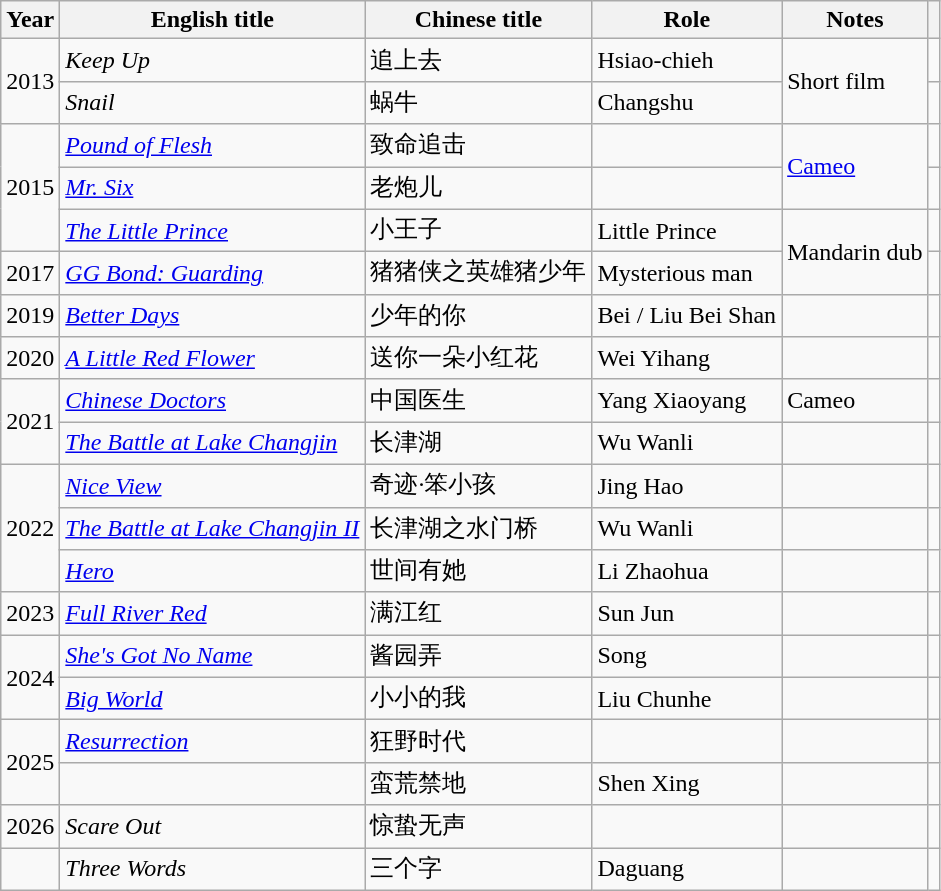<table class="wikitable sortable">
<tr>
<th>Year</th>
<th>English title</th>
<th>Chinese title</th>
<th>Role</th>
<th class="unsortable">Notes</th>
<th class="unsortable"></th>
</tr>
<tr>
<td rowspan=2>2013</td>
<td><em>Keep Up</em></td>
<td>追上去</td>
<td>Hsiao-chieh</td>
<td rowspan=2>Short film</td>
<td></td>
</tr>
<tr>
<td><em>Snail</em></td>
<td>蜗牛</td>
<td>Changshu</td>
<td></td>
</tr>
<tr>
<td rowspan=3>2015</td>
<td><em><a href='#'>Pound of Flesh</a></em></td>
<td>致命追击</td>
<td></td>
<td rowspan=2><a href='#'>Cameo</a></td>
<td style="text-align:center"></td>
</tr>
<tr>
<td><em><a href='#'>Mr. Six</a></em></td>
<td>老炮儿</td>
<td></td>
<td style="text-align:center"></td>
</tr>
<tr>
<td><em><a href='#'>The Little Prince</a></em></td>
<td>小王子</td>
<td>Little Prince</td>
<td rowspan=2>Mandarin dub</td>
<td style="text-align:center"></td>
</tr>
<tr>
<td>2017</td>
<td><em><a href='#'>GG Bond: Guarding</a></em></td>
<td>猪猪侠之英雄猪少年</td>
<td>Mysterious man</td>
<td style="text-align:center"></td>
</tr>
<tr>
<td>2019</td>
<td><em><a href='#'>Better Days</a></em></td>
<td>少年的你</td>
<td>Bei / Liu Bei Shan</td>
<td></td>
<td style="text-align:center"></td>
</tr>
<tr>
<td>2020</td>
<td><em><a href='#'>A Little Red Flower</a></em></td>
<td>送你一朵小红花</td>
<td>Wei Yihang</td>
<td></td>
<td style="text-align:center"></td>
</tr>
<tr>
<td rowspan="2">2021</td>
<td><em><a href='#'>Chinese Doctors</a></em></td>
<td>中国医生</td>
<td>Yang Xiaoyang</td>
<td>Cameo</td>
<td style="text-align:center"></td>
</tr>
<tr>
<td><em><a href='#'>The Battle at Lake Changjin</a></em></td>
<td>长津湖</td>
<td>Wu Wanli</td>
<td></td>
<td style="text-align:center"></td>
</tr>
<tr>
<td rowspan="3">2022</td>
<td><em><a href='#'>Nice View</a></em></td>
<td>奇迹·笨小孩</td>
<td>Jing Hao</td>
<td></td>
<td style="text-align:center"></td>
</tr>
<tr>
<td><em><a href='#'>The Battle at Lake Changjin II</a></em></td>
<td>长津湖之水门桥</td>
<td>Wu Wanli</td>
<td></td>
<td style="text-align:center"></td>
</tr>
<tr>
<td><em><a href='#'>Hero</a></em></td>
<td>世间有她</td>
<td>Li Zhaohua</td>
<td></td>
<td style="text-align:center"></td>
</tr>
<tr>
<td>2023</td>
<td><em><a href='#'>Full River Red</a></em></td>
<td>满江红</td>
<td>Sun Jun</td>
<td></td>
<td style="text-align:center"></td>
</tr>
<tr>
<td rowspan="2">2024</td>
<td><em><a href='#'>She's Got No Name</a></em></td>
<td>酱园弄</td>
<td>Song</td>
<td></td>
<td style="text-align:center"></td>
</tr>
<tr>
<td><em><a href='#'>Big World</a></em></td>
<td>小小的我</td>
<td>Liu Chunhe</td>
<td></td>
<td style="text-align:center"></td>
</tr>
<tr>
<td rowspan="2">2025</td>
<td><em><a href='#'>Resurrection</a></em></td>
<td>狂野时代</td>
<td></td>
<td></td>
<td style="text-align:center"></td>
</tr>
<tr>
<td></td>
<td>蛮荒禁地</td>
<td>Shen Xing</td>
<td></td>
<td></td>
</tr>
<tr>
<td>2026</td>
<td><em>Scare Out</em></td>
<td>惊蛰无声</td>
<td></td>
<td></td>
<td style="text-align:center"></td>
</tr>
<tr>
<td></td>
<td><em>Three Words</em></td>
<td>三个字</td>
<td>Daguang</td>
<td></td>
<td style="text-align:center"></td>
</tr>
</table>
